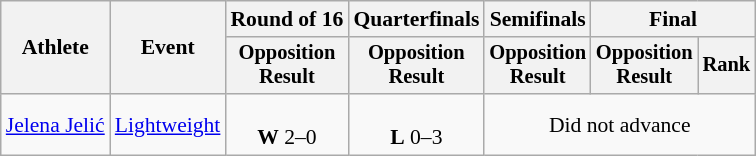<table class="wikitable" style="font-size:90%">
<tr>
<th rowspan="2">Athlete</th>
<th rowspan="2">Event</th>
<th>Round of 16</th>
<th>Quarterfinals</th>
<th>Semifinals</th>
<th colspan=2>Final</th>
</tr>
<tr style="font-size:95%">
<th>Opposition<br>Result</th>
<th>Opposition<br>Result</th>
<th>Opposition<br>Result</th>
<th>Opposition<br>Result</th>
<th>Rank</th>
</tr>
<tr align=center>
<td align=left><a href='#'>Jelena Jelić</a></td>
<td align=left><a href='#'>Lightweight</a></td>
<td><br><strong>W</strong> 2–0</td>
<td><br><strong>L</strong> 0–3</td>
<td colspan=3 align=center>Did not advance</td>
</tr>
</table>
